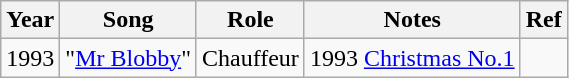<table class="wikitable sortable">
<tr>
<th>Year</th>
<th>Song</th>
<th>Role</th>
<th>Notes</th>
<th>Ref</th>
</tr>
<tr>
<td>1993</td>
<td>"<a href='#'>Mr Blobby</a>"</td>
<td>Chauffeur</td>
<td>1993 <a href='#'>Christmas No.1</a></td>
<td><br></td>
</tr>
</table>
